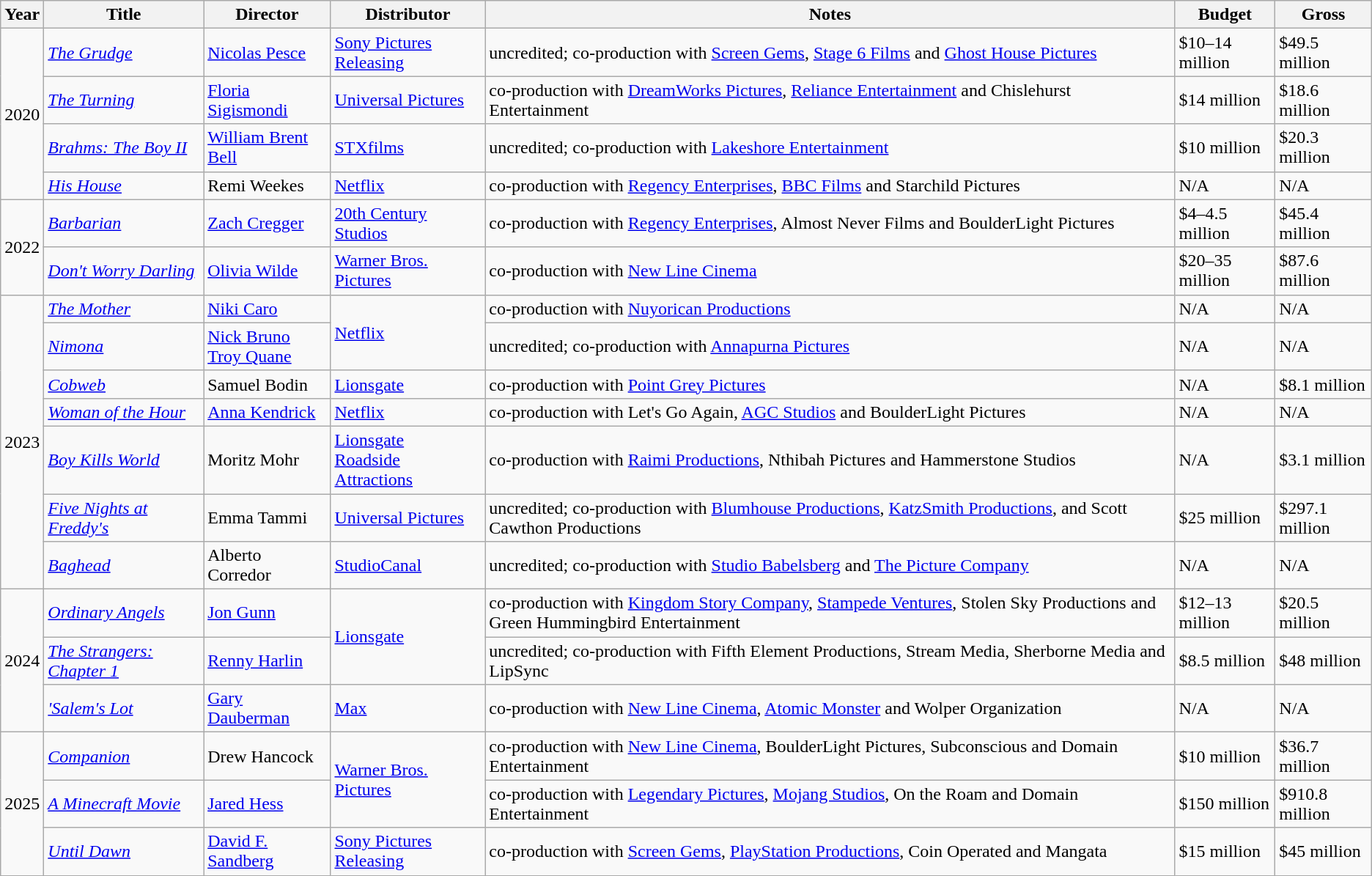<table class="wikitable sortable">
<tr>
<th>Year</th>
<th>Title</th>
<th>Director</th>
<th>Distributor</th>
<th>Notes</th>
<th>Budget</th>
<th>Gross</th>
</tr>
<tr>
<td rowspan="4">2020</td>
<td><em><a href='#'>The Grudge</a></em></td>
<td><a href='#'>Nicolas Pesce</a></td>
<td><a href='#'>Sony Pictures Releasing</a></td>
<td>uncredited; co-production with <a href='#'>Screen Gems</a>, <a href='#'>Stage 6 Films</a> and <a href='#'>Ghost House Pictures</a></td>
<td>$10–14 million</td>
<td>$49.5 million</td>
</tr>
<tr>
<td><em><a href='#'>The Turning</a></em></td>
<td><a href='#'>Floria Sigismondi</a></td>
<td><a href='#'>Universal Pictures</a></td>
<td>co-production with <a href='#'>DreamWorks Pictures</a>, <a href='#'>Reliance Entertainment</a> and Chislehurst Entertainment</td>
<td>$14 million</td>
<td>$18.6 million</td>
</tr>
<tr>
<td><em><a href='#'>Brahms: The Boy II</a></em></td>
<td><a href='#'>William Brent Bell</a></td>
<td><a href='#'>STXfilms</a></td>
<td>uncredited; co-production with <a href='#'>Lakeshore Entertainment</a></td>
<td>$10 million</td>
<td>$20.3 million</td>
</tr>
<tr>
<td><em><a href='#'>His House</a></em></td>
<td>Remi Weekes</td>
<td><a href='#'>Netflix</a></td>
<td>co-production with <a href='#'>Regency Enterprises</a>, <a href='#'>BBC Films</a> and Starchild Pictures</td>
<td>N/A</td>
<td>N/A</td>
</tr>
<tr>
<td rowspan="2">2022</td>
<td><em><a href='#'>Barbarian</a></em></td>
<td><a href='#'>Zach Cregger</a></td>
<td><a href='#'>20th Century Studios</a></td>
<td>co-production with <a href='#'>Regency Enterprises</a>, Almost Never Films and BoulderLight Pictures</td>
<td>$4–4.5 million</td>
<td>$45.4 million</td>
</tr>
<tr>
<td><em><a href='#'>Don't Worry Darling</a></em></td>
<td><a href='#'>Olivia Wilde</a></td>
<td><a href='#'>Warner Bros. Pictures</a></td>
<td>co-production with <a href='#'>New Line Cinema</a></td>
<td>$20–35 million</td>
<td>$87.6 million</td>
</tr>
<tr>
<td rowspan="7">2023</td>
<td><em><a href='#'>The Mother</a></em></td>
<td><a href='#'>Niki Caro</a></td>
<td rowspan="2"><a href='#'>Netflix</a></td>
<td>co-production with <a href='#'>Nuyorican Productions</a></td>
<td>N/A</td>
<td>N/A</td>
</tr>
<tr>
<td><em><a href='#'>Nimona</a></em></td>
<td><a href='#'>Nick Bruno</a><br><a href='#'>Troy Quane</a></td>
<td>uncredited; co-production with <a href='#'>Annapurna Pictures</a></td>
<td>N/A</td>
<td>N/A</td>
</tr>
<tr>
<td><em><a href='#'>Cobweb</a></em></td>
<td>Samuel Bodin</td>
<td><a href='#'>Lionsgate</a></td>
<td>co-production with <a href='#'>Point Grey Pictures</a></td>
<td>N/A</td>
<td>$8.1 million</td>
</tr>
<tr>
<td><em><a href='#'>Woman of the Hour</a></em></td>
<td><a href='#'>Anna Kendrick</a></td>
<td><a href='#'>Netflix</a></td>
<td>co-production with Let's Go Again, <a href='#'>AGC Studios</a> and BoulderLight Pictures</td>
<td>N/A</td>
<td>N/A</td>
</tr>
<tr>
<td><em><a href='#'>Boy Kills World</a></em></td>
<td>Moritz Mohr</td>
<td><a href='#'>Lionsgate</a><br><a href='#'>Roadside Attractions</a></td>
<td>co-production with <a href='#'>Raimi Productions</a>, Nthibah Pictures and Hammerstone Studios</td>
<td>N/A</td>
<td>$3.1 million</td>
</tr>
<tr>
<td><em><a href='#'>Five Nights at Freddy's</a></em></td>
<td>Emma Tammi</td>
<td><a href='#'>Universal Pictures</a></td>
<td>uncredited; co-production with <a href='#'>Blumhouse Productions</a>, <a href='#'>KatzSmith Productions</a>, and Scott Cawthon Productions</td>
<td>$25 million</td>
<td>$297.1 million</td>
</tr>
<tr>
<td><em><a href='#'>Baghead</a></em></td>
<td>Alberto Corredor</td>
<td><a href='#'>StudioCanal</a></td>
<td>uncredited; co-production with <a href='#'>Studio Babelsberg</a> and <a href='#'>The Picture Company</a></td>
<td>N/A</td>
<td>N/A</td>
</tr>
<tr>
<td rowspan="3">2024</td>
<td><em><a href='#'>Ordinary Angels</a></em></td>
<td><a href='#'>Jon Gunn</a></td>
<td rowspan="2"><a href='#'>Lionsgate</a></td>
<td>co-production with <a href='#'>Kingdom Story Company</a>, <a href='#'>Stampede Ventures</a>, Stolen Sky Productions and Green Hummingbird Entertainment</td>
<td>$12–13 million</td>
<td>$20.5 million</td>
</tr>
<tr>
<td><em><a href='#'>The Strangers: Chapter 1</a></em></td>
<td><a href='#'>Renny Harlin</a></td>
<td>uncredited; co-production with Fifth Element Productions, Stream Media, Sherborne Media and LipSync</td>
<td>$8.5 million</td>
<td>$48 million</td>
</tr>
<tr>
<td><em><a href='#'>'Salem's Lot</a></em></td>
<td><a href='#'>Gary Dauberman</a></td>
<td><a href='#'>Max</a></td>
<td>co-production with <a href='#'>New Line Cinema</a>, <a href='#'>Atomic Monster</a> and Wolper Organization</td>
<td>N/A</td>
<td>N/A</td>
</tr>
<tr>
<td rowspan="3">2025</td>
<td><em><a href='#'>Companion</a></em></td>
<td>Drew Hancock</td>
<td rowspan="2"><a href='#'>Warner Bros. Pictures</a></td>
<td>co-production with <a href='#'>New Line Cinema</a>, BoulderLight Pictures, Subconscious and Domain Entertainment</td>
<td>$10 million</td>
<td>$36.7 million</td>
</tr>
<tr>
<td><em><a href='#'>A Minecraft Movie</a></em></td>
<td><a href='#'>Jared Hess</a></td>
<td>co-production with <a href='#'>Legendary Pictures</a>, <a href='#'>Mojang Studios</a>, On the Roam and Domain Entertainment</td>
<td>$150 million</td>
<td>$910.8 million</td>
</tr>
<tr>
<td><em><a href='#'>Until Dawn</a></em></td>
<td><a href='#'>David F. Sandberg</a></td>
<td><a href='#'>Sony Pictures Releasing</a></td>
<td>co-production with <a href='#'>Screen Gems</a>, <a href='#'>PlayStation Productions</a>, Coin Operated and Mangata</td>
<td>$15 million</td>
<td>$45 million</td>
</tr>
</table>
